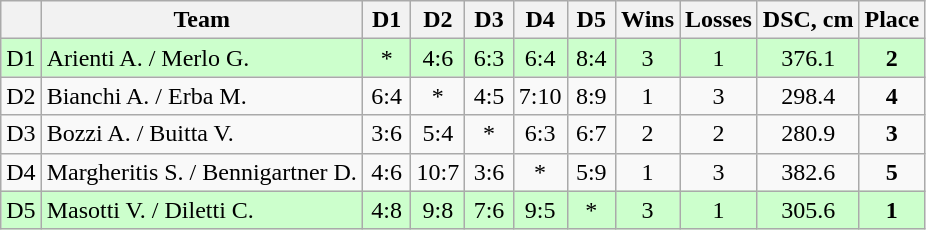<table class="wikitable" style="text-align:center">
<tr>
<th></th>
<th>Team</th>
<th width="25">D1</th>
<th width="25">D2</th>
<th width="25">D3</th>
<th width="25">D4</th>
<th width="25">D5</th>
<th width="20">Wins</th>
<th width="20">Losses</th>
<th>DSC, cm</th>
<th>Place</th>
</tr>
<tr bgcolor=#cfc>
<td>D1</td>
<td align=left>Arienti A. / Merlo G.</td>
<td>*</td>
<td>4:6</td>
<td>6:3</td>
<td>6:4</td>
<td>8:4</td>
<td>3</td>
<td>1</td>
<td>376.1</td>
<td><strong>2</strong></td>
</tr>
<tr>
<td>D2</td>
<td align=left>Bianchi A. / Erba M.</td>
<td>6:4</td>
<td>*</td>
<td>4:5</td>
<td>7:10</td>
<td>8:9</td>
<td>1</td>
<td>3</td>
<td>298.4</td>
<td><strong>4</strong></td>
</tr>
<tr>
<td>D3</td>
<td align=left>Bozzi A. / Buitta V.</td>
<td>3:6</td>
<td>5:4</td>
<td>*</td>
<td>6:3</td>
<td>6:7</td>
<td>2</td>
<td>2</td>
<td>280.9</td>
<td><strong>3</strong></td>
</tr>
<tr>
<td>D4</td>
<td align=left>Margheritis S. / Bennigartner D.</td>
<td>4:6</td>
<td>10:7</td>
<td>3:6</td>
<td>*</td>
<td>5:9</td>
<td>1</td>
<td>3</td>
<td>382.6</td>
<td><strong>5</strong></td>
</tr>
<tr bgcolor=#cfc>
<td>D5</td>
<td align=left>Masotti V. / Diletti C.</td>
<td>4:8</td>
<td>9:8</td>
<td>7:6</td>
<td>9:5</td>
<td>*</td>
<td>3</td>
<td>1</td>
<td>305.6</td>
<td><strong>1</strong></td>
</tr>
</table>
